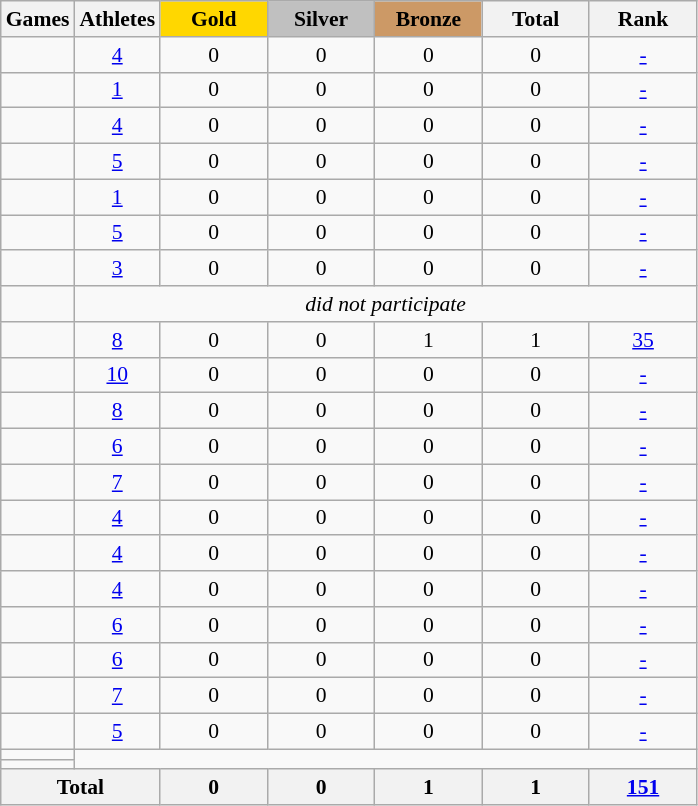<table class="wikitable" style="text-align:center; font-size:90%;">
<tr>
<th>Games</th>
<th>Athletes</th>
<td style="background:gold; width:4.5em; font-weight:bold;">Gold</td>
<td style="background:silver; width:4.5em; font-weight:bold;">Silver</td>
<td style="background:#cc9966; width:4.5em; font-weight:bold;">Bronze</td>
<th style="width:4.5em; font-weight:bold;">Total</th>
<th style="width:4.5em; font-weight:bold;">Rank</th>
</tr>
<tr>
<td align=left></td>
<td><a href='#'>4</a></td>
<td>0</td>
<td>0</td>
<td>0</td>
<td>0</td>
<td><a href='#'>-</a></td>
</tr>
<tr>
<td align=left></td>
<td><a href='#'>1</a></td>
<td>0</td>
<td>0</td>
<td>0</td>
<td>0</td>
<td><a href='#'>-</a></td>
</tr>
<tr>
<td align=left></td>
<td><a href='#'>4</a></td>
<td>0</td>
<td>0</td>
<td>0</td>
<td>0</td>
<td><a href='#'>-</a></td>
</tr>
<tr>
<td align=left></td>
<td><a href='#'>5</a></td>
<td>0</td>
<td>0</td>
<td>0</td>
<td>0</td>
<td><a href='#'>-</a></td>
</tr>
<tr>
<td align=left></td>
<td><a href='#'>1</a></td>
<td>0</td>
<td>0</td>
<td>0</td>
<td>0</td>
<td><a href='#'>-</a></td>
</tr>
<tr>
<td align=left></td>
<td><a href='#'>5</a></td>
<td>0</td>
<td>0</td>
<td>0</td>
<td>0</td>
<td><a href='#'>-</a></td>
</tr>
<tr>
<td align=left></td>
<td><a href='#'>3</a></td>
<td>0</td>
<td>0</td>
<td>0</td>
<td>0</td>
<td><a href='#'>-</a></td>
</tr>
<tr>
<td align=left></td>
<td colspan=6><em>did not participate</em></td>
</tr>
<tr>
<td align=left></td>
<td><a href='#'>8</a></td>
<td>0</td>
<td>0</td>
<td>1</td>
<td>1</td>
<td><a href='#'>35</a></td>
</tr>
<tr>
<td align=left></td>
<td><a href='#'>10</a></td>
<td>0</td>
<td>0</td>
<td>0</td>
<td>0</td>
<td><a href='#'>-</a></td>
</tr>
<tr>
<td align=left></td>
<td><a href='#'>8</a></td>
<td>0</td>
<td>0</td>
<td>0</td>
<td>0</td>
<td><a href='#'>-</a></td>
</tr>
<tr>
<td align=left></td>
<td><a href='#'>6</a></td>
<td>0</td>
<td>0</td>
<td>0</td>
<td>0</td>
<td><a href='#'>-</a></td>
</tr>
<tr>
<td align=left></td>
<td><a href='#'>7</a></td>
<td>0</td>
<td>0</td>
<td>0</td>
<td>0</td>
<td><a href='#'>-</a></td>
</tr>
<tr>
<td align=left></td>
<td><a href='#'>4</a></td>
<td>0</td>
<td>0</td>
<td>0</td>
<td>0</td>
<td><a href='#'>-</a></td>
</tr>
<tr>
<td align=left></td>
<td><a href='#'>4</a></td>
<td>0</td>
<td>0</td>
<td>0</td>
<td>0</td>
<td><a href='#'>-</a></td>
</tr>
<tr>
<td align=left></td>
<td><a href='#'>4</a></td>
<td>0</td>
<td>0</td>
<td>0</td>
<td>0</td>
<td><a href='#'>-</a></td>
</tr>
<tr>
<td align=left></td>
<td><a href='#'>6</a></td>
<td>0</td>
<td>0</td>
<td>0</td>
<td>0</td>
<td><a href='#'>-</a></td>
</tr>
<tr>
<td align=left></td>
<td><a href='#'>6</a></td>
<td>0</td>
<td>0</td>
<td>0</td>
<td>0</td>
<td><a href='#'>-</a></td>
</tr>
<tr>
<td align=left></td>
<td><a href='#'>7</a></td>
<td>0</td>
<td>0</td>
<td>0</td>
<td>0</td>
<td><a href='#'>-</a></td>
</tr>
<tr>
<td align=left></td>
<td><a href='#'>5</a></td>
<td>0</td>
<td>0</td>
<td>0</td>
<td>0</td>
<td><a href='#'>-</a></td>
</tr>
<tr>
<td align=left></td>
</tr>
<tr>
<td align=left></td>
</tr>
<tr>
<th colspan=2>Total</th>
<th>0</th>
<th>0</th>
<th>1</th>
<th>1</th>
<th><a href='#'>151</a></th>
</tr>
</table>
